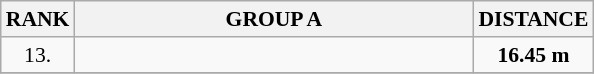<table class="wikitable" style="border-collapse: collapse; font-size: 90%;">
<tr>
<th>RANK</th>
<th align="center" style="width: 18em">GROUP A</th>
<th>DISTANCE</th>
</tr>
<tr>
<td align="center">13.</td>
<td></td>
<td align="center"><strong>16.45 m</strong></td>
</tr>
<tr>
</tr>
</table>
